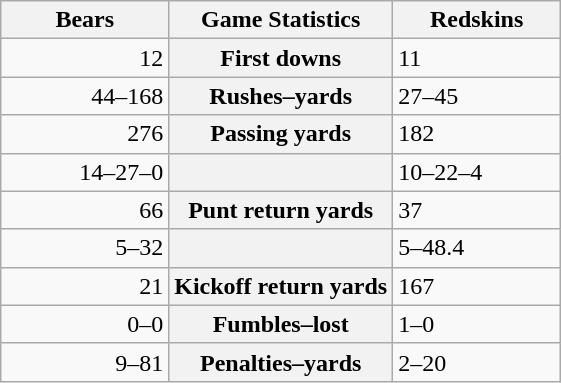<table class="wikitable" >
<tr>
<th style="width:30%;">Bears</th>
<th style="width:40%;">Game Statistics</th>
<th style="width:30%;">Redskins</th>
</tr>
<tr>
<td style="text-align:right;">12</td>
<th>First downs</th>
<td>11</td>
</tr>
<tr>
<td style="text-align:right;">44–168</td>
<th>Rushes–yards</th>
<td>27–45</td>
</tr>
<tr>
<td style="text-align:right;">276</td>
<th>Passing yards</th>
<td>182</td>
</tr>
<tr>
<td style="text-align:right;">14–27–0</td>
<th></th>
<td>10–22–4</td>
</tr>
<tr>
<td style="text-align:right;">66</td>
<th>Punt return yards</th>
<td>37</td>
</tr>
<tr>
<td style="text-align:right;">5–32</td>
<th></th>
<td>5–48.4</td>
</tr>
<tr>
<td style="text-align:right;">21</td>
<th>Kickoff return yards</th>
<td>167</td>
</tr>
<tr>
<td style="text-align:right;">0–0</td>
<th>Fumbles–lost</th>
<td>1–0</td>
</tr>
<tr>
<td style="text-align:right;">9–81</td>
<th>Penalties–yards</th>
<td>2–20</td>
</tr>
</table>
